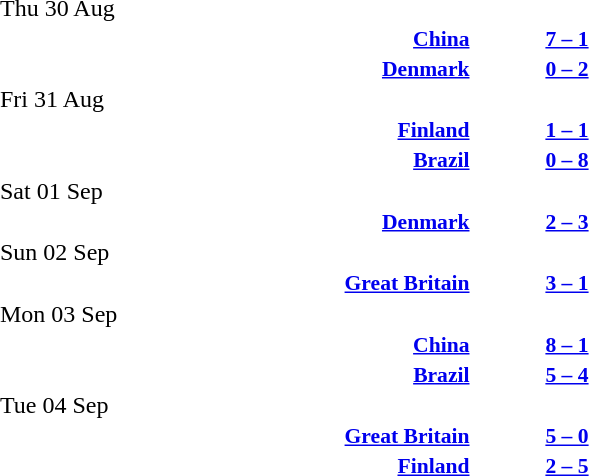<table width=100% cellspacing=1>
<tr>
<th width=25%></th>
<th width=10%></th>
<th></th>
</tr>
<tr>
<td>Thu 30 Aug</td>
</tr>
<tr style=font-size:90%>
<td align=right><strong><a href='#'>China</a> </strong></td>
<td align=center><strong><a href='#'>7 – 1</a></strong></td>
<td><strong></strong></td>
</tr>
<tr style=font-size:90%>
<td align=right><strong><a href='#'>Denmark</a> </strong></td>
<td align=center><strong><a href='#'>0 – 2</a></strong></td>
<td><strong></strong></td>
</tr>
<tr>
<td>Fri 31 Aug</td>
</tr>
<tr style=font-size:90%>
<td align=right><strong><a href='#'>Finland</a> </strong></td>
<td align=center><strong><a href='#'>1 – 1</a></strong></td>
<td><strong></strong></td>
</tr>
<tr style=font-size:90%>
<td align=right><strong><a href='#'>Brazil</a> </strong></td>
<td align=center><strong><a href='#'>0 – 8</a></strong></td>
<td><strong></strong></td>
</tr>
<tr>
<td>Sat 01 Sep</td>
</tr>
<tr style=font-size:90%>
<td align=right><strong><a href='#'>Denmark</a> </strong></td>
<td align=center><strong><a href='#'>2 – 3</a></strong></td>
<td><strong></strong></td>
</tr>
<tr>
<td>Sun 02 Sep</td>
</tr>
<tr style=font-size:90%>
<td align=right><strong><a href='#'>Great Britain</a> </strong></td>
<td align=center><strong><a href='#'>3 – 1</a></strong></td>
<td><strong></strong></td>
</tr>
<tr>
<td>Mon 03 Sep</td>
</tr>
<tr style=font-size:90%>
<td align=right><strong><a href='#'>China</a> </strong></td>
<td align=center><strong><a href='#'>8 – 1</a></strong></td>
<td><strong></strong></td>
</tr>
<tr style=font-size:90%>
<td align=right><strong><a href='#'>Brazil</a> </strong></td>
<td align=center><strong><a href='#'>5 – 4</a></strong></td>
<td><strong></strong></td>
</tr>
<tr>
<td>Tue 04 Sep</td>
</tr>
<tr style=font-size:90%>
<td align=right><strong><a href='#'>Great Britain</a> </strong></td>
<td align=center><strong><a href='#'>5 – 0</a></strong></td>
<td><strong></strong></td>
</tr>
<tr style=font-size:90%>
<td align=right><strong><a href='#'>Finland</a> </strong></td>
<td align=center><strong><a href='#'>2 – 5</a></strong></td>
<td><strong></strong></td>
</tr>
</table>
